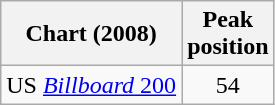<table class="wikitable sortable">
<tr>
<th>Chart (2008)</th>
<th>Peak<br>position</th>
</tr>
<tr>
<td>US <a href='#'><em>Billboard</em> 200</a></td>
<td style="text-align:center;">54</td>
</tr>
</table>
